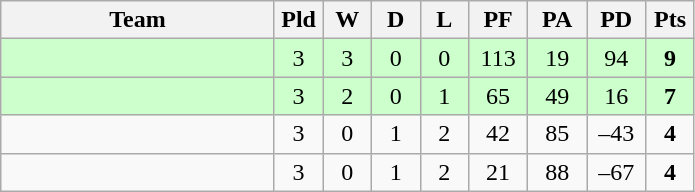<table class="wikitable" style="text-align:center;">
<tr>
<th width=175>Team</th>
<th width=25 abbr="Played">Pld</th>
<th width=25 abbr="Won">W</th>
<th width=25 abbr="Drawn">D</th>
<th width=25 abbr="Lost">L</th>
<th width=32 abbr="Points for">PF</th>
<th width=32 abbr="Points against">PA</th>
<th width=32 abbr="Points difference">PD</th>
<th width=25 abbr="Points">Pts</th>
</tr>
<tr bgcolor=ccffcc>
<td align=left></td>
<td>3</td>
<td>3</td>
<td>0</td>
<td>0</td>
<td>113</td>
<td>19</td>
<td>94</td>
<td><strong>9</strong></td>
</tr>
<tr bgcolor=ccffcc>
<td align=left></td>
<td>3</td>
<td>2</td>
<td>0</td>
<td>1</td>
<td>65</td>
<td>49</td>
<td>16</td>
<td><strong>7</strong></td>
</tr>
<tr>
<td align=left></td>
<td>3</td>
<td>0</td>
<td>1</td>
<td>2</td>
<td>42</td>
<td>85</td>
<td>–43</td>
<td><strong>4</strong></td>
</tr>
<tr>
<td align=left></td>
<td>3</td>
<td>0</td>
<td>1</td>
<td>2</td>
<td>21</td>
<td>88</td>
<td>–67</td>
<td><strong>4</strong></td>
</tr>
</table>
